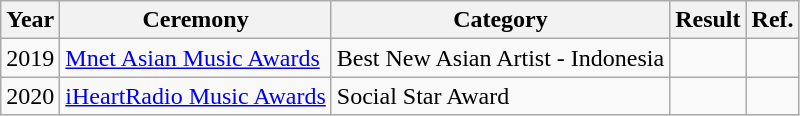<table class="wikitable sortable">
<tr>
<th>Year</th>
<th>Ceremony</th>
<th>Category</th>
<th>Result</th>
<th>Ref.</th>
</tr>
<tr>
<td rowspan="1">2019</td>
<td><a href='#'>Mnet Asian Music Awards</a></td>
<td>Best New Asian Artist   - Indonesia</td>
<td></td>
<td align="center"></td>
</tr>
<tr>
<td rowspan="1">2020</td>
<td><a href='#'>iHeartRadio Music Awards</a></td>
<td>Social Star Award</td>
<td></td>
<td align="center"></td>
</tr>
</table>
